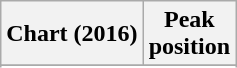<table class="wikitable sortable plainrowheaders">
<tr>
<th>Chart (2016)</th>
<th>Peak<br>position</th>
</tr>
<tr>
</tr>
<tr>
</tr>
<tr>
</tr>
<tr>
</tr>
</table>
